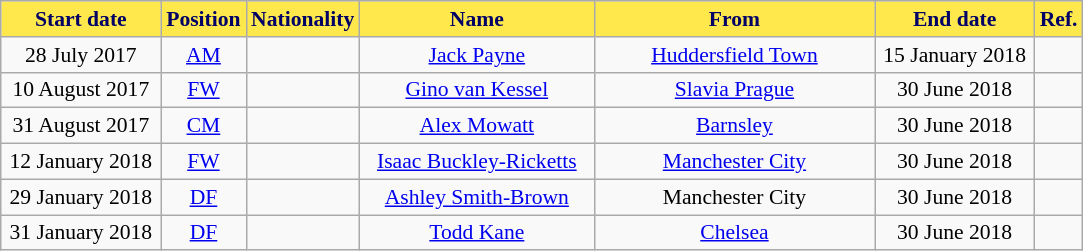<table class="wikitable"  style="text-align:center; font-size:90%; ">
<tr>
<th style="background:#FEE84B; color:#000066; width:100px;">Start date</th>
<th style="background:#FEE84B; color:#000066; width:50px;">Position</th>
<th style="background:#FEE84B; color:#000066; width:50px;">Nationality</th>
<th style="background:#FEE84B; color:#000066; width:150px;">Name</th>
<th style="background:#FEE84B; color:#000066; width:180px;">From</th>
<th style="background:#FEE84B; color:#000066; width:100px;">End date</th>
<th style="background:#FEE84B; color:#000066; width:25px;">Ref.</th>
</tr>
<tr>
<td>28 July 2017</td>
<td><a href='#'>AM</a></td>
<td></td>
<td><a href='#'>Jack Payne</a></td>
<td><a href='#'>Huddersfield Town</a></td>
<td>15 January 2018</td>
<td></td>
</tr>
<tr>
<td>10 August 2017</td>
<td><a href='#'>FW</a></td>
<td></td>
<td><a href='#'>Gino van Kessel</a></td>
<td><a href='#'>Slavia Prague</a></td>
<td>30 June 2018</td>
<td></td>
</tr>
<tr>
<td>31 August 2017</td>
<td><a href='#'>CM</a></td>
<td></td>
<td><a href='#'>Alex Mowatt</a></td>
<td><a href='#'>Barnsley</a></td>
<td>30 June 2018</td>
<td></td>
</tr>
<tr>
<td>12 January 2018</td>
<td><a href='#'>FW</a></td>
<td></td>
<td><a href='#'>Isaac Buckley-Ricketts</a></td>
<td><a href='#'>Manchester City</a></td>
<td>30 June 2018</td>
<td></td>
</tr>
<tr>
<td>29 January 2018</td>
<td><a href='#'>DF</a></td>
<td></td>
<td><a href='#'>Ashley Smith-Brown</a></td>
<td>Manchester City</td>
<td>30 June 2018</td>
<td></td>
</tr>
<tr>
<td>31 January 2018</td>
<td><a href='#'>DF</a></td>
<td></td>
<td><a href='#'>Todd Kane</a></td>
<td><a href='#'>Chelsea</a></td>
<td>30 June 2018</td>
<td></td>
</tr>
</table>
